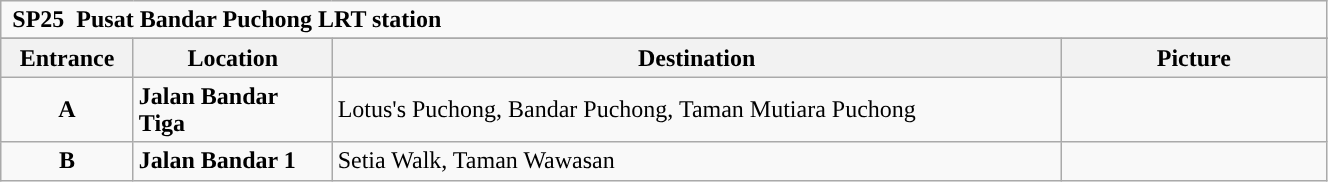<table class="wikitable" style="width:70%">
<tr>
<td colspan=4 bgcolor=><span> <strong>SP25</strong> </span>  <strong>Pusat Bandar Puchong LRT station</strong></td>
</tr>
<tr>
</tr>
<tr>
<th style="width:10%">Entrance</th>
<th style="width:15%">Location</th>
<th style="width:55%">Destination</th>
<th style="width:20%;">Picture</th>
</tr>
<tr>
<td align="center"><strong><span>A</span></strong></td>
<td><strong>Jalan Bandar Tiga</strong></td>
<td>Lotus's Puchong, Bandar Puchong, Taman Mutiara Puchong</td>
<td></td>
</tr>
<tr>
<td align="center"><strong><span>B</span></strong></td>
<td><strong>Jalan Bandar 1</strong></td>
<td>Setia Walk, Taman Wawasan</td>
<td></td>
</tr>
</table>
